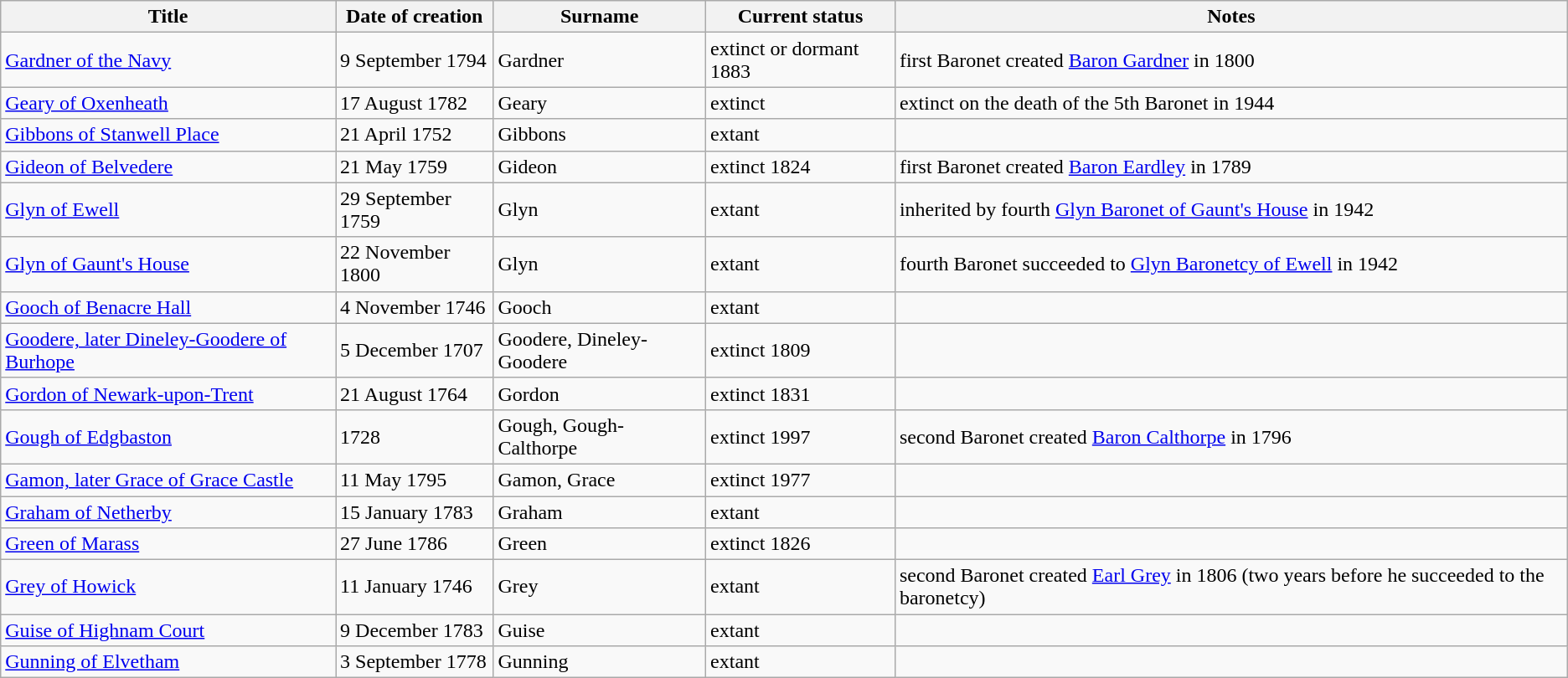<table class="wikitable">
<tr>
<th>Title</th>
<th>Date of creation</th>
<th>Surname</th>
<th>Current status</th>
<th>Notes</th>
</tr>
<tr>
<td><a href='#'>Gardner of the Navy</a></td>
<td>9 September 1794</td>
<td>Gardner</td>
<td>extinct or dormant 1883</td>
<td>first Baronet created <a href='#'>Baron Gardner</a> in 1800</td>
</tr>
<tr>
<td><a href='#'>Geary of Oxenheath</a></td>
<td>17 August 1782</td>
<td>Geary</td>
<td>extinct</td>
<td>extinct on the death of the 5th Baronet in 1944</td>
</tr>
<tr>
<td><a href='#'>Gibbons of Stanwell Place</a></td>
<td>21 April 1752</td>
<td>Gibbons</td>
<td>extant</td>
<td></td>
</tr>
<tr>
<td><a href='#'>Gideon of Belvedere</a></td>
<td>21 May 1759</td>
<td>Gideon</td>
<td>extinct 1824</td>
<td>first Baronet created <a href='#'>Baron Eardley</a> in 1789</td>
</tr>
<tr>
<td><a href='#'>Glyn of Ewell</a></td>
<td>29 September 1759</td>
<td>Glyn</td>
<td>extant</td>
<td>inherited by fourth <a href='#'>Glyn Baronet of Gaunt's House</a> in 1942</td>
</tr>
<tr>
<td><a href='#'>Glyn of Gaunt's House</a></td>
<td>22 November 1800</td>
<td>Glyn</td>
<td>extant</td>
<td>fourth Baronet succeeded to <a href='#'>Glyn Baronetcy of Ewell</a> in 1942</td>
</tr>
<tr>
<td><a href='#'>Gooch of Benacre Hall</a></td>
<td>4 November 1746</td>
<td>Gooch</td>
<td>extant</td>
<td></td>
</tr>
<tr>
<td><a href='#'>Goodere, later Dineley-Goodere of Burhope</a></td>
<td>5 December 1707</td>
<td>Goodere, Dineley-Goodere</td>
<td>extinct 1809</td>
<td></td>
</tr>
<tr>
<td><a href='#'>Gordon of Newark-upon-Trent</a></td>
<td>21 August 1764</td>
<td>Gordon</td>
<td>extinct 1831</td>
<td></td>
</tr>
<tr>
<td><a href='#'>Gough of Edgbaston</a></td>
<td>1728</td>
<td>Gough, Gough-Calthorpe</td>
<td>extinct 1997</td>
<td>second Baronet created <a href='#'>Baron Calthorpe</a> in 1796</td>
</tr>
<tr>
<td><a href='#'>Gamon, later Grace of Grace Castle</a></td>
<td>11 May 1795</td>
<td>Gamon, Grace</td>
<td>extinct 1977</td>
<td></td>
</tr>
<tr>
<td><a href='#'>Graham of Netherby</a></td>
<td>15 January 1783</td>
<td>Graham</td>
<td>extant</td>
<td></td>
</tr>
<tr>
<td><a href='#'>Green of Marass</a></td>
<td>27 June 1786</td>
<td>Green</td>
<td>extinct 1826</td>
<td></td>
</tr>
<tr>
<td><a href='#'>Grey of Howick</a></td>
<td>11 January 1746</td>
<td>Grey</td>
<td>extant</td>
<td>second Baronet created <a href='#'>Earl Grey</a> in 1806 (two years before he succeeded to the baronetcy)</td>
</tr>
<tr>
<td><a href='#'>Guise of Highnam Court</a></td>
<td>9 December 1783</td>
<td>Guise</td>
<td>extant</td>
<td></td>
</tr>
<tr>
<td><a href='#'>Gunning of Elvetham</a></td>
<td>3 September 1778</td>
<td>Gunning</td>
<td>extant</td>
<td></td>
</tr>
</table>
